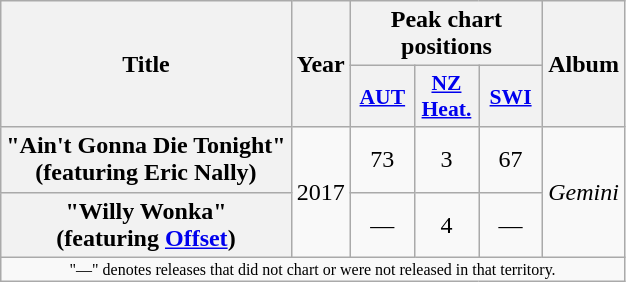<table class="wikitable plainrowheaders" style="text-align:center;">
<tr>
<th scope="col" rowspan="2">Title</th>
<th scope="col" rowspan="2">Year</th>
<th scope="col" colspan="3">Peak chart positions</th>
<th scope="col" rowspan="2">Album</th>
</tr>
<tr>
<th scope="col" style="width:2.5em;font-size:90%;"><a href='#'>AUT</a><br></th>
<th scope="col" style="width:2.5em;font-size:90%;"><a href='#'>NZ<br>Heat.</a><br></th>
<th scope="col" style="width:2.5em;font-size:90%;"><a href='#'>SWI</a><br></th>
</tr>
<tr>
<th scope="row">"Ain't Gonna Die Tonight"<br><span>(featuring Eric Nally)</span></th>
<td rowspan="2">2017</td>
<td>73</td>
<td>3</td>
<td>67</td>
<td rowspan="2"><em>Gemini</em></td>
</tr>
<tr>
<th scope="row">"Willy Wonka"<br><span>(featuring <a href='#'>Offset</a>)</span></th>
<td>—</td>
<td>4</td>
<td>—</td>
</tr>
<tr>
<td colspan="6" style="font-size:8pt">"—" denotes releases that did not chart or were not released in that territory.</td>
</tr>
</table>
